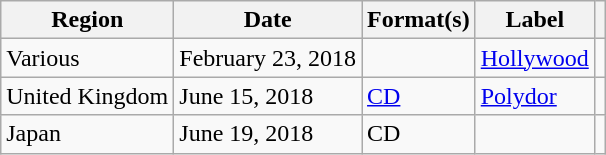<table class="wikitable plainrowheaders">
<tr>
<th scope="col">Region</th>
<th scope="col">Date</th>
<th scope="col">Format(s)</th>
<th scope="col">Label</th>
<th scope="col"></th>
</tr>
<tr>
<td>Various</td>
<td>February 23, 2018</td>
<td></td>
<td><a href='#'>Hollywood</a></td>
<td align="center"></td>
</tr>
<tr>
<td>United Kingdom</td>
<td>June 15, 2018</td>
<td><a href='#'>CD</a></td>
<td><a href='#'>Polydor</a></td>
<td></td>
</tr>
<tr>
<td>Japan</td>
<td>June 19, 2018</td>
<td>CD</td>
<td></td>
<td></td>
</tr>
</table>
